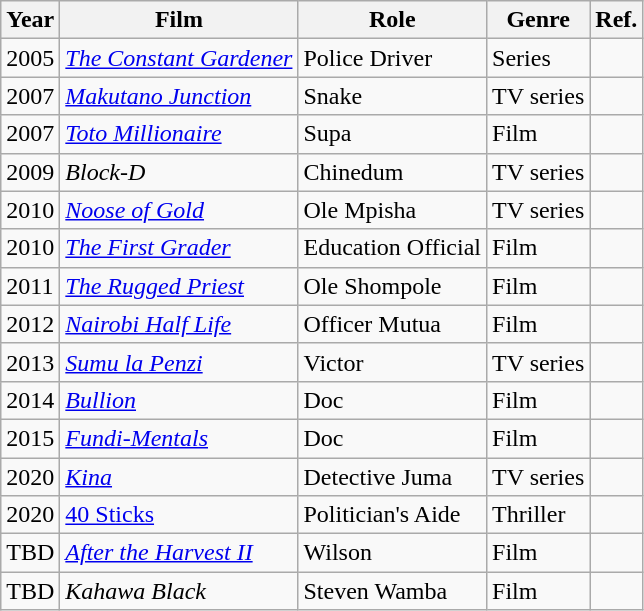<table class="wikitable">
<tr>
<th>Year</th>
<th>Film</th>
<th>Role</th>
<th>Genre</th>
<th>Ref.</th>
</tr>
<tr>
<td>2005</td>
<td><em><a href='#'>The Constant Gardener</a></em></td>
<td>Police Driver</td>
<td>Series</td>
<td></td>
</tr>
<tr>
<td>2007</td>
<td><em><a href='#'>Makutano Junction</a></em></td>
<td>Snake</td>
<td>TV series</td>
<td></td>
</tr>
<tr>
<td>2007</td>
<td><em><a href='#'>Toto Millionaire</a></em></td>
<td>Supa</td>
<td>Film</td>
<td></td>
</tr>
<tr>
<td>2009</td>
<td><em>Block-D</em></td>
<td>Chinedum</td>
<td>TV series</td>
<td></td>
</tr>
<tr>
<td>2010</td>
<td><em><a href='#'>Noose of Gold</a></em></td>
<td>Ole Mpisha</td>
<td>TV series</td>
<td></td>
</tr>
<tr>
<td>2010</td>
<td><em><a href='#'>The First Grader</a></em></td>
<td>Education Official</td>
<td>Film</td>
<td></td>
</tr>
<tr>
<td>2011</td>
<td><em><a href='#'>The Rugged Priest</a></em></td>
<td>Ole Shompole</td>
<td>Film</td>
<td></td>
</tr>
<tr>
<td>2012</td>
<td><em><a href='#'>Nairobi Half Life</a></em></td>
<td>Officer Mutua</td>
<td>Film</td>
<td></td>
</tr>
<tr>
<td>2013</td>
<td><em><a href='#'>Sumu la Penzi</a></em></td>
<td>Victor</td>
<td>TV series</td>
<td></td>
</tr>
<tr>
<td>2014</td>
<td><em><a href='#'>Bullion</a></em></td>
<td>Doc</td>
<td>Film</td>
<td></td>
</tr>
<tr>
<td>2015</td>
<td><em><a href='#'>Fundi-Mentals</a></em></td>
<td>Doc</td>
<td>Film</td>
<td></td>
</tr>
<tr>
<td>2020</td>
<td><em><a href='#'>Kina</a></em></td>
<td>Detective Juma</td>
<td>TV series</td>
<td></td>
</tr>
<tr>
<td>2020</td>
<td><a href='#'>40 Sticks</a></td>
<td>Politician's Aide</td>
<td>Thriller</td>
<td></td>
</tr>
<tr>
<td>TBD</td>
<td><em><a href='#'>After the Harvest II</a></em></td>
<td>Wilson</td>
<td>Film</td>
<td></td>
</tr>
<tr>
<td>TBD</td>
<td><em>Kahawa Black</em></td>
<td>Steven Wamba</td>
<td>Film</td>
<td></td>
</tr>
</table>
